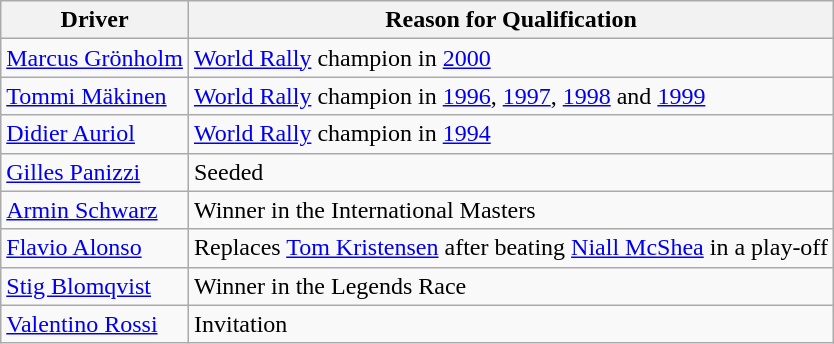<table class="wikitable">
<tr>
<th>Driver</th>
<th>Reason for Qualification</th>
</tr>
<tr>
<td> <a href='#'>Marcus Grönholm</a></td>
<td><a href='#'>World Rally</a> champion in <a href='#'>2000</a></td>
</tr>
<tr>
<td> <a href='#'>Tommi Mäkinen</a></td>
<td><a href='#'>World Rally</a> champion in <a href='#'>1996</a>, <a href='#'>1997</a>, <a href='#'>1998</a> and <a href='#'>1999</a></td>
</tr>
<tr>
<td> <a href='#'>Didier Auriol</a></td>
<td><a href='#'>World Rally</a> champion in <a href='#'>1994</a></td>
</tr>
<tr>
<td> <a href='#'>Gilles Panizzi</a></td>
<td>Seeded</td>
</tr>
<tr>
<td> <a href='#'>Armin Schwarz</a></td>
<td>Winner in the International Masters</td>
</tr>
<tr>
<td> <a href='#'>Flavio Alonso</a></td>
<td>Replaces <a href='#'>Tom Kristensen</a> after beating <a href='#'>Niall McShea</a> in a play-off</td>
</tr>
<tr>
<td> <a href='#'>Stig Blomqvist</a></td>
<td>Winner in the Legends Race</td>
</tr>
<tr>
<td> <a href='#'>Valentino Rossi</a></td>
<td>Invitation</td>
</tr>
</table>
